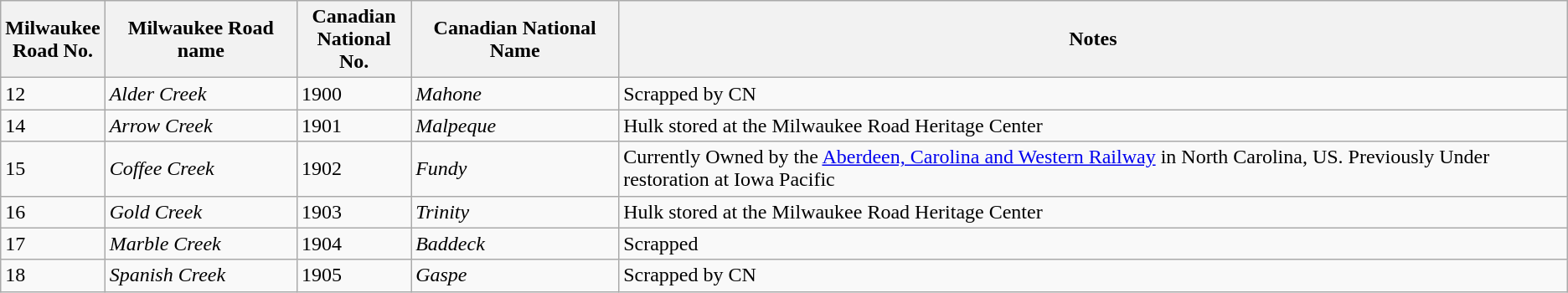<table class="wikitable">
<tr>
<th>Milwaukee<br>Road No.</th>
<th>Milwaukee Road name</th>
<th>Canadian<br>National No.</th>
<th>Canadian National Name</th>
<th>Notes</th>
</tr>
<tr>
<td>12</td>
<td><em>Alder Creek</em></td>
<td>1900</td>
<td><em>Mahone</em></td>
<td>Scrapped by CN</td>
</tr>
<tr>
<td>14</td>
<td><em>Arrow Creek</em></td>
<td>1901</td>
<td><em>Malpeque</em></td>
<td>Hulk stored at the Milwaukee Road Heritage Center</td>
</tr>
<tr>
<td>15</td>
<td><em>Coffee Creek</em></td>
<td>1902</td>
<td><em>Fundy</em></td>
<td>Currently Owned by the <a href='#'>Aberdeen, Carolina and Western Railway</a> in North Carolina, US. Previously Under restoration at Iowa Pacific</td>
</tr>
<tr>
<td>16</td>
<td><em>Gold Creek</em></td>
<td>1903</td>
<td><em>Trinity</em></td>
<td>Hulk stored at the Milwaukee Road Heritage Center</td>
</tr>
<tr>
<td>17</td>
<td><em>Marble Creek</em></td>
<td>1904</td>
<td><em>Baddeck</em></td>
<td>Scrapped</td>
</tr>
<tr>
<td>18</td>
<td><em>Spanish Creek</em></td>
<td>1905</td>
<td><em>Gaspe</em></td>
<td>Scrapped by CN</td>
</tr>
</table>
